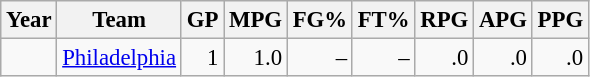<table class="wikitable sortable" style="font-size:95%; text-align:right;">
<tr>
<th>Year</th>
<th>Team</th>
<th>GP</th>
<th>MPG</th>
<th>FG%</th>
<th>FT%</th>
<th>RPG</th>
<th>APG</th>
<th>PPG</th>
</tr>
<tr>
<td style="text-align:left;"></td>
<td style="text-align:left;"><a href='#'>Philadelphia</a></td>
<td>1</td>
<td>1.0</td>
<td>–</td>
<td>–</td>
<td>.0</td>
<td>.0</td>
<td>.0</td>
</tr>
</table>
